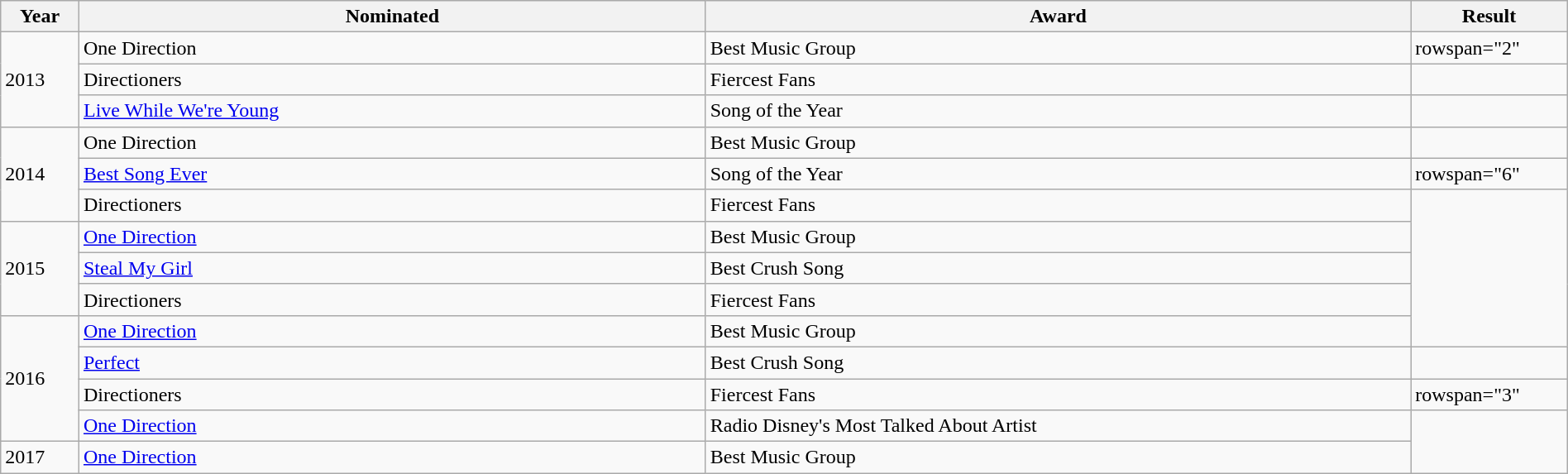<table class="wikitable" style="width:100%;">
<tr>
<th width=5%>Year</th>
<th style="width:40%;">Nominated</th>
<th style="width:45%;">Award</th>
<th style="width:10%;">Result</th>
</tr>
<tr>
<td rowspan="3">2013</td>
<td>One Direction</td>
<td>Best Music Group</td>
<td>rowspan="2" </td>
</tr>
<tr>
<td>Directioners</td>
<td>Fiercest Fans</td>
</tr>
<tr>
<td><a href='#'>Live While We're Young</a></td>
<td>Song of the Year</td>
<td></td>
</tr>
<tr>
<td rowspan="3">2014</td>
<td>One Direction</td>
<td>Best Music Group</td>
<td></td>
</tr>
<tr>
<td><a href='#'>Best Song Ever</a></td>
<td>Song of the Year</td>
<td>rowspan="6" </td>
</tr>
<tr>
<td>Directioners</td>
<td>Fiercest Fans</td>
</tr>
<tr>
<td rowspan="3">2015</td>
<td><a href='#'>One Direction</a></td>
<td>Best Music Group</td>
</tr>
<tr>
<td><a href='#'>Steal My Girl</a></td>
<td>Best Crush Song</td>
</tr>
<tr>
<td>Directioners</td>
<td>Fiercest Fans</td>
</tr>
<tr>
<td rowspan="4">2016</td>
<td><a href='#'>One Direction</a></td>
<td>Best Music Group</td>
</tr>
<tr>
<td><a href='#'>Perfect</a></td>
<td>Best Crush Song</td>
<td></td>
</tr>
<tr>
<td>Directioners</td>
<td>Fiercest Fans</td>
<td>rowspan="3" </td>
</tr>
<tr>
<td><a href='#'>One Direction</a></td>
<td>Radio Disney's Most Talked About Artist</td>
</tr>
<tr>
<td rowspan="5">2017</td>
<td><a href='#'>One Direction</a></td>
<td>Best Music Group</td>
</tr>
</table>
